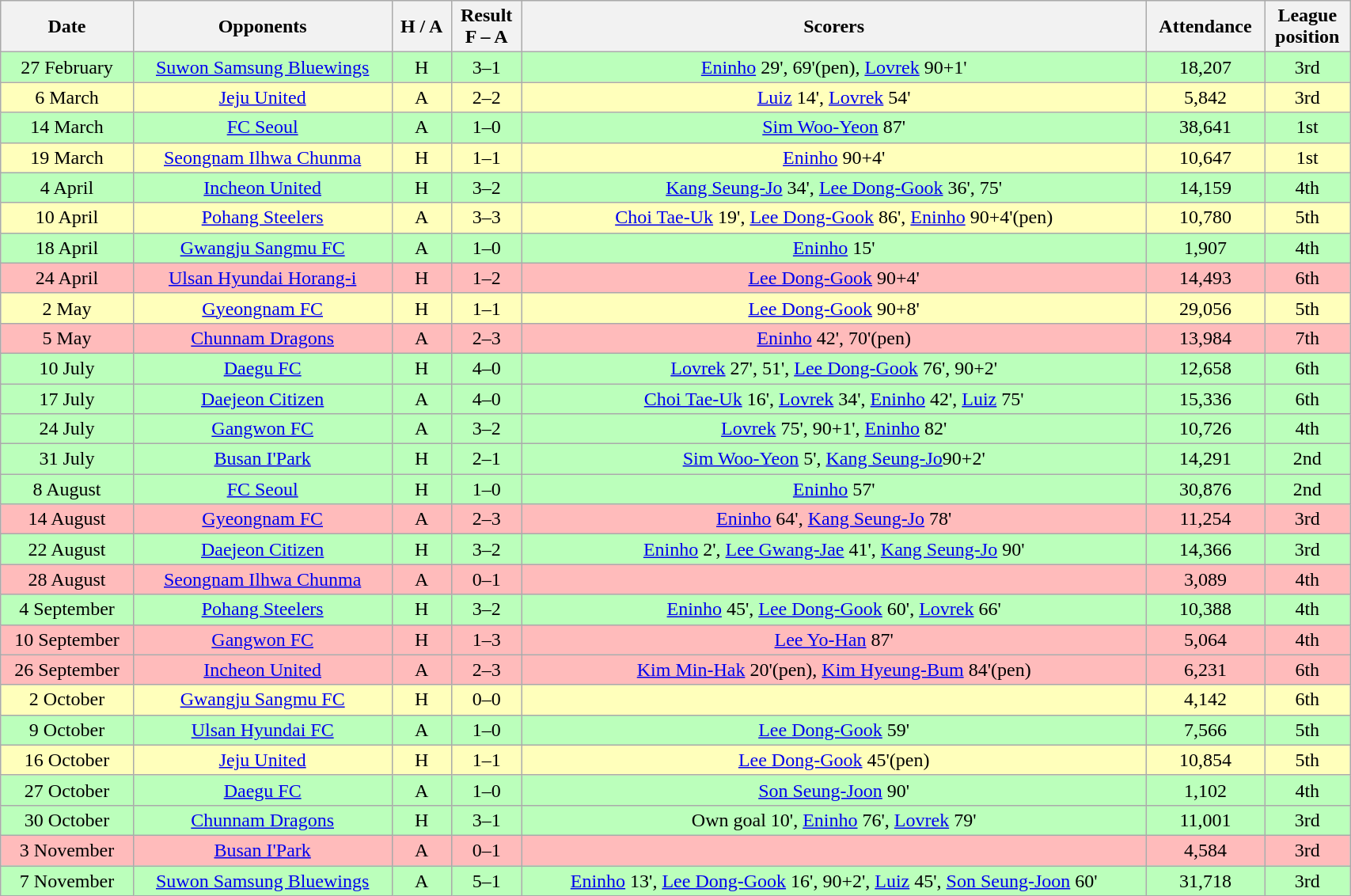<table class="wikitable" style="text-align:center; width:90%">
<tr>
<th>Date</th>
<th>Opponents</th>
<th>H / A</th>
<th>Result<br>F – A</th>
<th>Scorers</th>
<th>Attendance</th>
<th>League<br>position</th>
</tr>
<tr style="background:#bbffbb;">
<td>27 February</td>
<td><a href='#'>Suwon Samsung Bluewings</a></td>
<td>H</td>
<td>3–1</td>
<td><a href='#'>Eninho</a> 29', 69'(pen), <a href='#'>Lovrek</a> 90+1'</td>
<td>18,207</td>
<td>3rd</td>
</tr>
<tr style="background:#ffffbb;">
<td>6 March</td>
<td><a href='#'>Jeju United</a></td>
<td>A</td>
<td>2–2</td>
<td><a href='#'>Luiz</a> 14', <a href='#'>Lovrek</a> 54'</td>
<td>5,842</td>
<td>3rd</td>
</tr>
<tr style="background:#bbffbb;">
<td>14 March</td>
<td><a href='#'>FC Seoul</a></td>
<td>A</td>
<td>1–0</td>
<td><a href='#'>Sim Woo-Yeon</a> 87'</td>
<td>38,641</td>
<td>1st</td>
</tr>
<tr style="background:#ffffbb;">
<td>19 March</td>
<td><a href='#'>Seongnam Ilhwa Chunma</a></td>
<td>H</td>
<td>1–1</td>
<td><a href='#'>Eninho</a> 90+4'</td>
<td>10,647</td>
<td>1st</td>
</tr>
<tr style="background:#bbffbb;">
<td>4 April</td>
<td><a href='#'>Incheon United</a></td>
<td>H</td>
<td>3–2</td>
<td><a href='#'>Kang Seung-Jo</a> 34', <a href='#'>Lee Dong-Gook</a> 36', 75'</td>
<td>14,159</td>
<td>4th</td>
</tr>
<tr style="background:#ffffbb;">
<td>10 April</td>
<td><a href='#'>Pohang Steelers</a></td>
<td>A</td>
<td>3–3</td>
<td><a href='#'>Choi Tae-Uk</a> 19', <a href='#'>Lee Dong-Gook</a> 86', <a href='#'>Eninho</a> 90+4'(pen)</td>
<td>10,780</td>
<td>5th</td>
</tr>
<tr style="background:#bbffbb;">
<td>18 April</td>
<td><a href='#'>Gwangju Sangmu FC</a></td>
<td>A</td>
<td>1–0</td>
<td><a href='#'>Eninho</a> 15'</td>
<td>1,907</td>
<td>4th</td>
</tr>
<tr style="background:#ffbbbb;">
<td>24 April</td>
<td><a href='#'>Ulsan Hyundai Horang-i</a></td>
<td>H</td>
<td>1–2</td>
<td><a href='#'>Lee Dong-Gook</a> 90+4'</td>
<td>14,493</td>
<td>6th</td>
</tr>
<tr style="background:#ffffbb;">
<td>2 May</td>
<td><a href='#'>Gyeongnam FC</a></td>
<td>H</td>
<td>1–1</td>
<td><a href='#'>Lee Dong-Gook</a> 90+8'</td>
<td>29,056</td>
<td>5th</td>
</tr>
<tr style="background:#ffbbbb;">
<td>5 May</td>
<td><a href='#'>Chunnam Dragons</a></td>
<td>A</td>
<td>2–3</td>
<td><a href='#'>Eninho</a> 42', 70'(pen)</td>
<td>13,984</td>
<td>7th</td>
</tr>
<tr style="background:#bbffbb;">
<td>10 July</td>
<td><a href='#'>Daegu FC</a></td>
<td>H</td>
<td>4–0</td>
<td><a href='#'>Lovrek</a> 27', 51', <a href='#'>Lee Dong-Gook</a> 76', 90+2'</td>
<td>12,658</td>
<td>6th</td>
</tr>
<tr style="background:#bbffbb;">
<td>17 July</td>
<td><a href='#'>Daejeon Citizen</a></td>
<td>A</td>
<td>4–0</td>
<td><a href='#'>Choi Tae-Uk</a> 16', <a href='#'>Lovrek</a> 34', <a href='#'>Eninho</a> 42', <a href='#'>Luiz</a> 75'</td>
<td>15,336</td>
<td>6th</td>
</tr>
<tr style="background:#bbffbb;">
<td>24 July</td>
<td><a href='#'>Gangwon FC</a></td>
<td>A</td>
<td>3–2</td>
<td><a href='#'>Lovrek</a> 75', 90+1', <a href='#'>Eninho</a> 82'</td>
<td>10,726</td>
<td>4th</td>
</tr>
<tr style="background:#bbffbb;">
<td>31 July</td>
<td><a href='#'>Busan I'Park</a></td>
<td>H</td>
<td>2–1</td>
<td><a href='#'>Sim Woo-Yeon</a> 5', <a href='#'>Kang Seung-Jo</a>90+2'</td>
<td>14,291</td>
<td>2nd</td>
</tr>
<tr style="background:#bbffbb;">
<td>8 August</td>
<td><a href='#'>FC Seoul</a></td>
<td>H</td>
<td>1–0</td>
<td><a href='#'>Eninho</a> 57'</td>
<td>30,876</td>
<td>2nd</td>
</tr>
<tr style="background:#ffbbbb;">
<td>14 August</td>
<td><a href='#'>Gyeongnam FC</a></td>
<td>A</td>
<td>2–3</td>
<td><a href='#'>Eninho</a> 64', <a href='#'>Kang Seung-Jo</a> 78'</td>
<td>11,254</td>
<td>3rd</td>
</tr>
<tr style="background:#bbffbb;">
<td>22 August</td>
<td><a href='#'>Daejeon Citizen</a></td>
<td>H</td>
<td>3–2</td>
<td><a href='#'>Eninho</a> 2', <a href='#'>Lee Gwang-Jae</a> 41', <a href='#'>Kang Seung-Jo</a> 90'</td>
<td>14,366</td>
<td>3rd</td>
</tr>
<tr style="background:#ffbbbb;">
<td>28 August</td>
<td><a href='#'>Seongnam Ilhwa Chunma</a></td>
<td>A</td>
<td>0–1</td>
<td></td>
<td>3,089</td>
<td>4th</td>
</tr>
<tr style="background:#bbffbb;">
<td>4 September</td>
<td><a href='#'>Pohang Steelers</a></td>
<td>H</td>
<td>3–2</td>
<td><a href='#'>Eninho</a> 45', <a href='#'>Lee Dong-Gook</a> 60', <a href='#'>Lovrek</a> 66'</td>
<td>10,388</td>
<td>4th</td>
</tr>
<tr style="background:#ffbbbb;">
<td>10 September</td>
<td><a href='#'>Gangwon FC</a></td>
<td>H</td>
<td>1–3</td>
<td><a href='#'>Lee Yo-Han</a> 87'</td>
<td>5,064</td>
<td>4th</td>
</tr>
<tr style="background:#ffbbbb;">
<td>26 September</td>
<td><a href='#'>Incheon United</a></td>
<td>A</td>
<td>2–3</td>
<td><a href='#'>Kim Min-Hak</a> 20'(pen), <a href='#'>Kim Hyeung-Bum</a> 84'(pen)</td>
<td>6,231</td>
<td>6th</td>
</tr>
<tr style="background:#ffffbb;">
<td>2 October</td>
<td><a href='#'>Gwangju Sangmu FC</a></td>
<td>H</td>
<td>0–0</td>
<td></td>
<td>4,142</td>
<td>6th</td>
</tr>
<tr style="background:#bbffbb;">
<td>9 October</td>
<td><a href='#'>Ulsan Hyundai FC</a></td>
<td>A</td>
<td>1–0</td>
<td><a href='#'>Lee Dong-Gook</a> 59'</td>
<td>7,566</td>
<td>5th</td>
</tr>
<tr style="background:#ffffbb;">
<td>16 October</td>
<td><a href='#'>Jeju United</a></td>
<td>H</td>
<td>1–1</td>
<td><a href='#'>Lee Dong-Gook</a> 45'(pen)</td>
<td>10,854</td>
<td>5th</td>
</tr>
<tr style="background:#bbffbb;">
<td>27 October</td>
<td><a href='#'>Daegu FC</a></td>
<td>A</td>
<td>1–0</td>
<td><a href='#'>Son Seung-Joon</a> 90'</td>
<td>1,102</td>
<td>4th</td>
</tr>
<tr style="background:#bbffbb;">
<td>30 October</td>
<td><a href='#'>Chunnam Dragons</a></td>
<td>H</td>
<td>3–1</td>
<td>Own goal 10', <a href='#'>Eninho</a> 76', <a href='#'>Lovrek</a> 79'</td>
<td>11,001</td>
<td>3rd</td>
</tr>
<tr style="background:#ffbbbb;">
<td>3 November</td>
<td><a href='#'>Busan I'Park</a></td>
<td>A</td>
<td>0–1</td>
<td></td>
<td>4,584</td>
<td>3rd</td>
</tr>
<tr style="background:#bbffbb;">
<td>7 November</td>
<td><a href='#'>Suwon Samsung Bluewings</a></td>
<td>A</td>
<td>5–1</td>
<td><a href='#'>Eninho</a> 13', <a href='#'>Lee Dong-Gook</a> 16', 90+2', <a href='#'>Luiz</a> 45', <a href='#'>Son Seung-Joon</a> 60'</td>
<td>31,718</td>
<td>3rd</td>
</tr>
</table>
